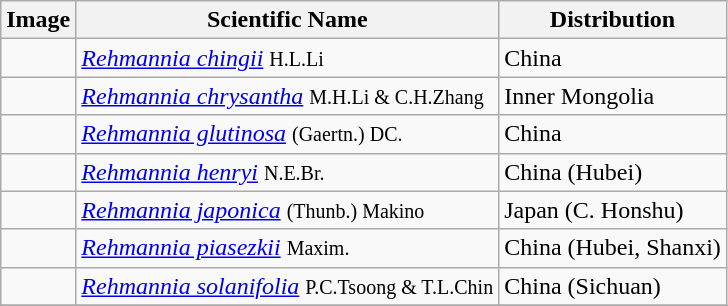<table class="wikitable">
<tr>
<th>Image</th>
<th>Scientific Name</th>
<th>Distribution</th>
</tr>
<tr>
<td></td>
<td><em><a href='#'>Rehmannia chingii</a></em> <small>H.L.Li</small></td>
<td>China</td>
</tr>
<tr>
<td></td>
<td><em><a href='#'>Rehmannia chrysantha</a></em> <small>M.H.Li & C.H.Zhang</small></td>
<td>Inner Mongolia</td>
</tr>
<tr>
<td></td>
<td><em><a href='#'>Rehmannia glutinosa</a></em> <small>(Gaertn.) DC.</small></td>
<td>China</td>
</tr>
<tr>
<td></td>
<td><em><a href='#'>Rehmannia henryi</a></em> <small>N.E.Br.</small></td>
<td>China (Hubei)</td>
</tr>
<tr>
<td></td>
<td><em><a href='#'>Rehmannia japonica</a></em> <small>(Thunb.) Makino</small></td>
<td>Japan (C. Honshu)</td>
</tr>
<tr>
<td></td>
<td><em><a href='#'>Rehmannia piasezkii</a></em> <small>Maxim.</small></td>
<td>China (Hubei, Shanxi)</td>
</tr>
<tr>
<td></td>
<td><em><a href='#'>Rehmannia solanifolia</a></em> <small>P.C.Tsoong & T.L.Chin</small></td>
<td>China (Sichuan)</td>
</tr>
<tr>
</tr>
</table>
